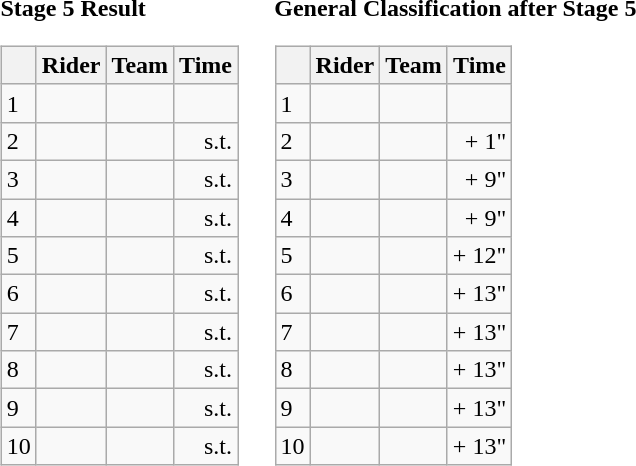<table>
<tr>
<td><strong>Stage 5 Result</strong><br><table class="wikitable">
<tr>
<th></th>
<th>Rider</th>
<th>Team</th>
<th>Time</th>
</tr>
<tr>
<td>1</td>
<td> </td>
<td></td>
<td align="right"></td>
</tr>
<tr>
<td>2</td>
<td></td>
<td></td>
<td align="right">s.t.</td>
</tr>
<tr>
<td>3</td>
<td></td>
<td></td>
<td align="right">s.t.</td>
</tr>
<tr>
<td>4</td>
<td></td>
<td></td>
<td align="right">s.t.</td>
</tr>
<tr>
<td>5</td>
<td></td>
<td></td>
<td align="right">s.t.</td>
</tr>
<tr>
<td>6</td>
<td> </td>
<td></td>
<td align="right">s.t.</td>
</tr>
<tr>
<td>7</td>
<td></td>
<td></td>
<td align="right">s.t.</td>
</tr>
<tr>
<td>8</td>
<td></td>
<td></td>
<td align="right">s.t.</td>
</tr>
<tr>
<td>9</td>
<td></td>
<td></td>
<td align="right">s.t.</td>
</tr>
<tr>
<td>10</td>
<td></td>
<td></td>
<td align="right">s.t.</td>
</tr>
</table>
</td>
<td></td>
<td><strong>General Classification after Stage 5</strong><br><table class="wikitable">
<tr>
<th></th>
<th>Rider</th>
<th>Team</th>
<th>Time</th>
</tr>
<tr>
<td>1</td>
<td> </td>
<td></td>
<td align="right"></td>
</tr>
<tr>
<td>2</td>
<td></td>
<td></td>
<td align="right">+ 1"</td>
</tr>
<tr>
<td>3</td>
<td></td>
<td></td>
<td align="right">+ 9"</td>
</tr>
<tr>
<td>4</td>
<td></td>
<td></td>
<td align="right">+ 9"</td>
</tr>
<tr>
<td>5</td>
<td></td>
<td></td>
<td align="right">+ 12"</td>
</tr>
<tr>
<td>6</td>
<td></td>
<td></td>
<td align="right">+ 13"</td>
</tr>
<tr>
<td>7</td>
<td></td>
<td></td>
<td align="right">+ 13"</td>
</tr>
<tr>
<td>8</td>
<td></td>
<td></td>
<td align="right">+ 13"</td>
</tr>
<tr>
<td>9</td>
<td></td>
<td></td>
<td align="right">+ 13"</td>
</tr>
<tr>
<td>10</td>
<td></td>
<td></td>
<td align="right">+ 13"</td>
</tr>
</table>
</td>
</tr>
</table>
